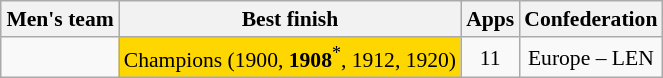<table class="wikitable" style="text-align: center; font-size: 90%; margin-left: 1em;">
<tr>
<th>Men's team</th>
<th>Best finish</th>
<th>Apps</th>
<th>Confederation</th>
</tr>
<tr>
<td style="text-align: left;"></td>
<td style="background-color: gold; text-align: left;">Champions (1900, <strong>1908</strong><sup>*</sup>, 1912, 1920)</td>
<td>11</td>
<td>Europe – LEN</td>
</tr>
</table>
